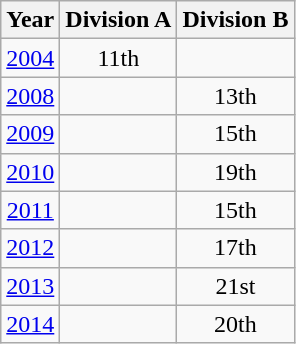<table class="wikitable" style="text-align:center">
<tr>
<th>Year</th>
<th>Division A</th>
<th>Division B</th>
</tr>
<tr>
<td><a href='#'>2004</a></td>
<td>11th</td>
<td></td>
</tr>
<tr>
<td><a href='#'>2008</a></td>
<td></td>
<td>13th</td>
</tr>
<tr>
<td><a href='#'>2009</a></td>
<td></td>
<td>15th</td>
</tr>
<tr>
<td><a href='#'>2010</a></td>
<td></td>
<td>19th</td>
</tr>
<tr>
<td><a href='#'>2011</a></td>
<td></td>
<td>15th</td>
</tr>
<tr>
<td><a href='#'>2012</a></td>
<td></td>
<td>17th</td>
</tr>
<tr>
<td><a href='#'>2013</a></td>
<td></td>
<td>21st</td>
</tr>
<tr>
<td><a href='#'>2014</a></td>
<td></td>
<td>20th</td>
</tr>
</table>
